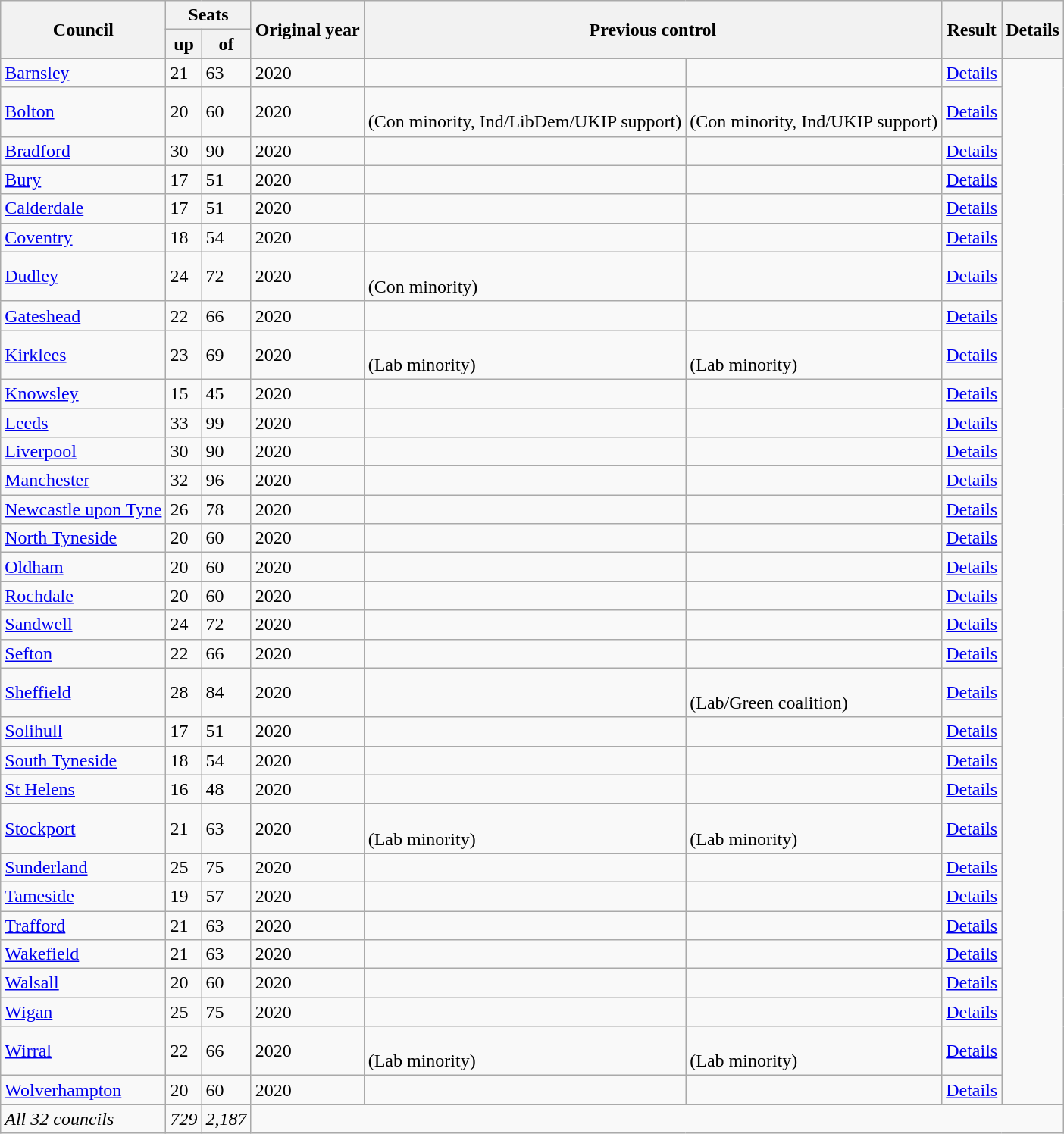<table class="wikitable sortable">
<tr>
<th rowspan="2">Council</th>
<th colspan="2">Seats</th>
<th rowspan="2">Original year</th>
<th colspan="2" rowspan="2">Previous control</th>
<th colspan="2" rowspan="2">Result</th>
<th rowspan="2">Details</th>
</tr>
<tr>
<th>up</th>
<th>of</th>
</tr>
<tr>
<td><a href='#'>Barnsley</a></td>
<td>21</td>
<td>63</td>
<td>2020</td>
<td></td>
<td></td>
<td><a href='#'>Details</a></td>
</tr>
<tr>
<td><a href='#'>Bolton</a></td>
<td>20</td>
<td>60</td>
<td>2020</td>
<td><br>(Con minority, Ind/LibDem/UKIP support)</td>
<td><br>(Con minority, Ind/UKIP support)</td>
<td><a href='#'>Details</a></td>
</tr>
<tr>
<td><a href='#'>Bradford</a></td>
<td>30</td>
<td>90</td>
<td>2020</td>
<td></td>
<td></td>
<td><a href='#'>Details</a></td>
</tr>
<tr>
<td><a href='#'>Bury</a></td>
<td>17</td>
<td>51</td>
<td>2020</td>
<td></td>
<td></td>
<td><a href='#'>Details</a></td>
</tr>
<tr>
<td><a href='#'>Calderdale</a></td>
<td>17</td>
<td>51</td>
<td>2020</td>
<td></td>
<td></td>
<td><a href='#'>Details</a></td>
</tr>
<tr>
<td><a href='#'>Coventry</a></td>
<td>18</td>
<td>54</td>
<td>2020</td>
<td></td>
<td></td>
<td><a href='#'>Details</a></td>
</tr>
<tr>
<td><a href='#'>Dudley</a></td>
<td>24</td>
<td>72</td>
<td>2020</td>
<td><br>(Con minority)</td>
<td></td>
<td><a href='#'>Details</a></td>
</tr>
<tr>
<td><a href='#'>Gateshead</a></td>
<td>22</td>
<td>66</td>
<td>2020</td>
<td></td>
<td></td>
<td><a href='#'>Details</a></td>
</tr>
<tr>
<td><a href='#'>Kirklees</a></td>
<td>23</td>
<td>69</td>
<td>2020</td>
<td><br>(Lab minority)</td>
<td><br>(Lab minority)</td>
<td><a href='#'>Details</a></td>
</tr>
<tr>
<td><a href='#'>Knowsley</a></td>
<td>15</td>
<td>45</td>
<td>2020</td>
<td></td>
<td></td>
<td><a href='#'>Details</a></td>
</tr>
<tr>
<td><a href='#'>Leeds</a></td>
<td>33</td>
<td>99</td>
<td>2020</td>
<td></td>
<td></td>
<td><a href='#'>Details</a></td>
</tr>
<tr>
<td><a href='#'>Liverpool</a></td>
<td>30</td>
<td>90</td>
<td>2020</td>
<td></td>
<td></td>
<td><a href='#'>Details</a></td>
</tr>
<tr>
<td><a href='#'>Manchester</a></td>
<td>32</td>
<td>96</td>
<td>2020</td>
<td></td>
<td></td>
<td><a href='#'>Details</a></td>
</tr>
<tr>
<td><a href='#'>Newcastle upon Tyne</a></td>
<td>26</td>
<td>78</td>
<td>2020</td>
<td></td>
<td></td>
<td><a href='#'>Details</a></td>
</tr>
<tr>
<td><a href='#'>North Tyneside</a></td>
<td>20</td>
<td>60</td>
<td>2020</td>
<td></td>
<td></td>
<td><a href='#'>Details</a></td>
</tr>
<tr>
<td><a href='#'>Oldham</a></td>
<td>20</td>
<td>60</td>
<td>2020</td>
<td></td>
<td></td>
<td><a href='#'>Details</a></td>
</tr>
<tr>
<td><a href='#'>Rochdale</a></td>
<td>20</td>
<td>60</td>
<td>2020</td>
<td></td>
<td></td>
<td><a href='#'>Details</a></td>
</tr>
<tr>
<td><a href='#'>Sandwell</a></td>
<td>24</td>
<td>72</td>
<td>2020</td>
<td></td>
<td></td>
<td><a href='#'>Details</a></td>
</tr>
<tr>
<td><a href='#'>Sefton</a></td>
<td>22</td>
<td>66</td>
<td>2020</td>
<td></td>
<td></td>
<td><a href='#'>Details</a></td>
</tr>
<tr>
<td><a href='#'>Sheffield</a></td>
<td>28</td>
<td>84</td>
<td>2020</td>
<td></td>
<td><br>(Lab/Green coalition)</td>
<td><a href='#'>Details</a></td>
</tr>
<tr>
<td><a href='#'>Solihull</a></td>
<td>17</td>
<td>51</td>
<td>2020</td>
<td></td>
<td></td>
<td><a href='#'>Details</a></td>
</tr>
<tr>
<td><a href='#'>South Tyneside</a></td>
<td>18</td>
<td>54</td>
<td>2020</td>
<td></td>
<td></td>
<td><a href='#'>Details</a></td>
</tr>
<tr>
<td><a href='#'>St Helens</a></td>
<td>16</td>
<td>48</td>
<td>2020</td>
<td></td>
<td></td>
<td><a href='#'>Details</a></td>
</tr>
<tr>
<td><a href='#'>Stockport</a></td>
<td>21</td>
<td>63</td>
<td>2020</td>
<td><br>(Lab minority)</td>
<td><br>(Lab minority)</td>
<td><a href='#'>Details</a></td>
</tr>
<tr>
<td><a href='#'>Sunderland</a></td>
<td>25</td>
<td>75</td>
<td>2020</td>
<td></td>
<td></td>
<td><a href='#'>Details</a></td>
</tr>
<tr>
<td><a href='#'>Tameside</a></td>
<td>19</td>
<td>57</td>
<td>2020</td>
<td></td>
<td></td>
<td><a href='#'>Details</a></td>
</tr>
<tr>
<td><a href='#'>Trafford</a></td>
<td>21</td>
<td>63</td>
<td>2020</td>
<td></td>
<td></td>
<td><a href='#'>Details</a></td>
</tr>
<tr>
<td><a href='#'>Wakefield</a></td>
<td>21</td>
<td>63</td>
<td>2020</td>
<td></td>
<td></td>
<td><a href='#'>Details</a></td>
</tr>
<tr>
<td><a href='#'>Walsall</a></td>
<td>20</td>
<td>60</td>
<td>2020</td>
<td></td>
<td></td>
<td><a href='#'>Details</a></td>
</tr>
<tr>
<td><a href='#'>Wigan</a></td>
<td>25</td>
<td>75</td>
<td>2020</td>
<td></td>
<td></td>
<td><a href='#'>Details</a></td>
</tr>
<tr>
<td><a href='#'>Wirral</a></td>
<td>22</td>
<td>66</td>
<td>2020</td>
<td><br>(Lab minority)</td>
<td><br>(Lab minority)</td>
<td><a href='#'>Details</a></td>
</tr>
<tr>
<td><a href='#'>Wolverhampton</a></td>
<td>20</td>
<td>60</td>
<td>2020</td>
<td></td>
<td></td>
<td><a href='#'>Details</a></td>
</tr>
<tr>
<td><em>All 32 councils</em></td>
<td><em>729</em></td>
<td><em>2,187</em></td>
<td colspan="6"></td>
</tr>
</table>
